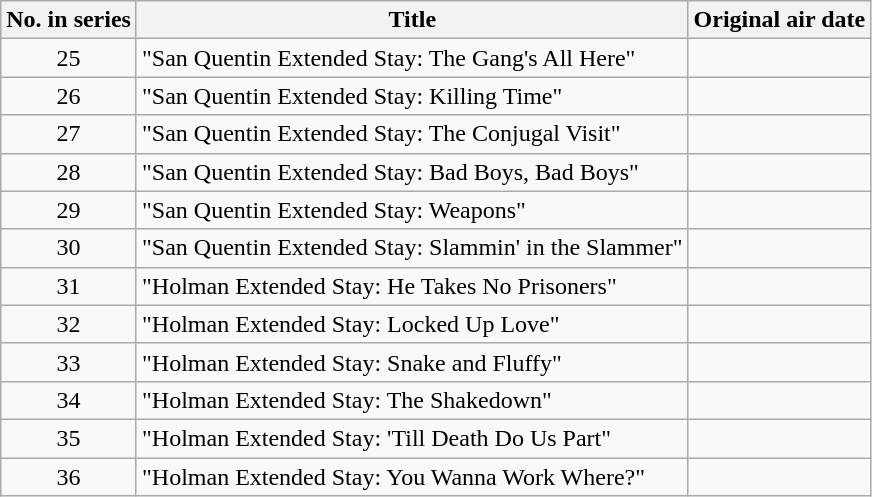<table class="wikitable plainrowheaders" style="text-align:center">
<tr>
<th scope="col">No. in series</th>
<th scope="col">Title</th>
<th scope="col">Original air date</th>
</tr>
<tr>
<td scope="row">25</td>
<td style="text-align:left">"San Quentin Extended Stay: The Gang's All Here"</td>
<td></td>
</tr>
<tr>
<td scope="row">26</td>
<td style="text-align:left">"San Quentin Extended Stay: Killing Time"</td>
<td></td>
</tr>
<tr>
<td scope="row">27</td>
<td style="text-align:left">"San Quentin Extended Stay: The Conjugal Visit"</td>
<td></td>
</tr>
<tr>
<td scope="row">28</td>
<td style="text-align:left">"San Quentin Extended Stay: Bad Boys, Bad Boys"</td>
<td></td>
</tr>
<tr>
<td scope="row">29</td>
<td style="text-align:left">"San Quentin Extended Stay: Weapons"</td>
<td></td>
</tr>
<tr>
<td scope="row">30</td>
<td style="text-align:left">"San Quentin Extended Stay: Slammin' in the Slammer"</td>
<td></td>
</tr>
<tr>
<td scope="row">31</td>
<td style="text-align:left">"Holman Extended Stay: He Takes No Prisoners"</td>
<td></td>
</tr>
<tr>
<td scope="row">32</td>
<td style="text-align:left">"Holman Extended Stay: Locked Up Love"</td>
<td></td>
</tr>
<tr>
<td scope="row">33</td>
<td style="text-align:left">"Holman Extended Stay: Snake and Fluffy"</td>
<td></td>
</tr>
<tr>
<td scope="row">34</td>
<td style="text-align:left">"Holman Extended Stay: The Shakedown"</td>
<td></td>
</tr>
<tr>
<td scope="row">35</td>
<td style="text-align:left">"Holman Extended Stay: 'Till Death Do Us Part"</td>
<td></td>
</tr>
<tr>
<td scope="row">36</td>
<td style="text-align:left">"Holman Extended Stay: You Wanna Work Where?"</td>
<td></td>
</tr>
</table>
